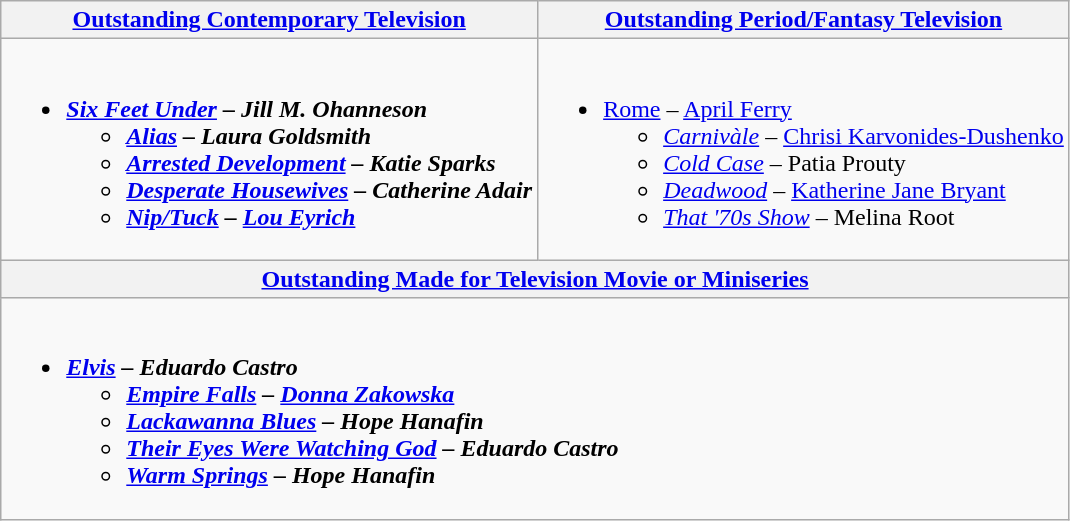<table class=wikitable style="width=100%">
<tr>
<th style="width=50%"><a href='#'>Outstanding Contemporary Television</a></th>
<th style="width=50%"><a href='#'>Outstanding Period/Fantasy Television</a></th>
</tr>
<tr>
<td valign="top"><br><ul><li><strong><em><a href='#'>Six Feet Under</a><em> – Jill M. Ohanneson<strong><ul><li></em><a href='#'>Alias</a><em> – Laura Goldsmith</li><li></em><a href='#'>Arrested Development</a><em> – Katie Sparks</li><li></em><a href='#'>Desperate Housewives</a><em> – Catherine Adair</li><li></em><a href='#'>Nip/Tuck</a><em> – <a href='#'>Lou Eyrich</a></li></ul></li></ul></td>
<td valign="top"><br><ul><li></em></strong><a href='#'>Rome</a></em> – <a href='#'>April Ferry</a></strong><ul><li><em><a href='#'>Carnivàle</a></em> – <a href='#'>Chrisi Karvonides-Dushenko</a></li><li><em><a href='#'>Cold Case</a></em> – Patia Prouty</li><li><em><a href='#'>Deadwood</a></em> – <a href='#'>Katherine Jane Bryant</a></li><li><em><a href='#'>That '70s Show</a></em> – Melina Root</li></ul></li></ul></td>
</tr>
<tr>
<th style="width=50%" colspan="2"><a href='#'>Outstanding Made for Television Movie or Miniseries</a></th>
</tr>
<tr>
<td valign="top" colspan="2"><br><ul><li><strong><em><a href='#'>Elvis</a><em> – Eduardo Castro<strong><ul><li></em><a href='#'>Empire Falls</a><em> – <a href='#'>Donna Zakowska</a></li><li></em><a href='#'>Lackawanna Blues</a><em> – Hope Hanafin</li><li></em><a href='#'>Their Eyes Were Watching God</a><em> – Eduardo Castro</li><li></em><a href='#'>Warm Springs</a><em> – Hope Hanafin</li></ul></li></ul></td>
</tr>
</table>
